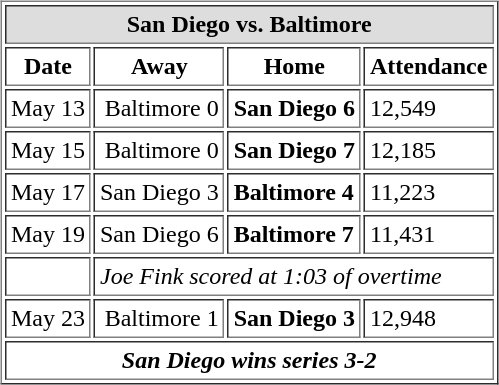<table cellspacing="10">
<tr>
<td valign="top"><br><table cellpadding="3" border="1">
<tr>
<th bgcolor="#DDDDDD" align="center" colspan="4">San Diego vs. Baltimore</th>
</tr>
<tr>
<th>Date</th>
<th>Away</th>
<th>Home</th>
<th>Attendance</th>
</tr>
<tr>
<td>May 13</td>
<td align="right">Baltimore 0</td>
<td><strong>San Diego 6</strong></td>
<td>12,549</td>
</tr>
<tr>
<td>May 15</td>
<td align="right">Baltimore 0</td>
<td><strong>San Diego 7</strong></td>
<td>12,185</td>
</tr>
<tr>
<td>May 17</td>
<td align="right">San Diego 3</td>
<td><strong>Baltimore 4</strong></td>
<td>11,223</td>
</tr>
<tr>
<td>May 19</td>
<td align="right">San Diego 6</td>
<td><strong>Baltimore 7</strong></td>
<td>11,431</td>
</tr>
<tr>
<td></td>
<td align="left" colspan="4"><em>Joe Fink scored at 1:03 of overtime</em></td>
</tr>
<tr>
<td>May 23</td>
<td align="right">Baltimore 1</td>
<td><strong>San Diego 3</strong></td>
<td>12,948</td>
</tr>
<tr>
<td align="center" colspan="4"><strong><em>San Diego wins series 3-2</em></strong></td>
</tr>
</table>
</td>
</tr>
</table>
